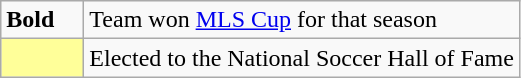<table class="wikitable">
<tr>
<td><strong>Bold</strong></td>
<td>Team won <a href='#'>MLS Cup</a> for that season</td>
</tr>
<tr>
<td style="background-color:#FFFF99; width:3em"></td>
<td>Elected to the National Soccer Hall of Fame</td>
</tr>
</table>
